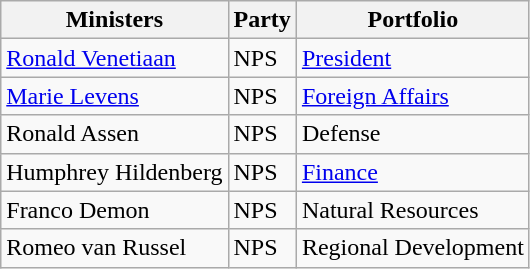<table class="wikitable">
<tr>
<th>Ministers</th>
<th>Party</th>
<th>Portfolio</th>
</tr>
<tr>
<td><a href='#'>Ronald Venetiaan</a></td>
<td>NPS</td>
<td><a href='#'>President</a></td>
</tr>
<tr>
<td><a href='#'>Marie Levens</a></td>
<td>NPS</td>
<td><a href='#'>Foreign Affairs</a></td>
</tr>
<tr>
<td>Ronald Assen</td>
<td>NPS</td>
<td>Defense</td>
</tr>
<tr>
<td>Humphrey Hildenberg</td>
<td>NPS</td>
<td><a href='#'>Finance</a></td>
</tr>
<tr>
<td>Franco Demon</td>
<td>NPS</td>
<td>Natural Resources</td>
</tr>
<tr>
<td>Romeo van Russel</td>
<td>NPS</td>
<td>Regional Development</td>
</tr>
</table>
